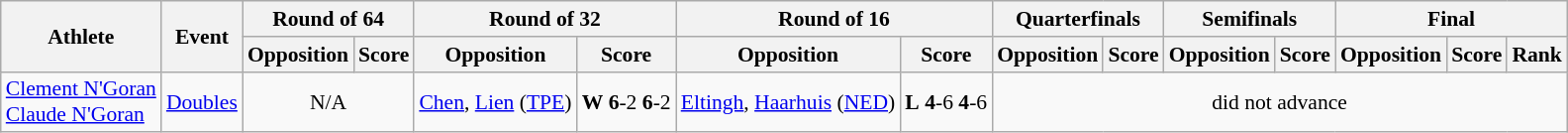<table class=wikitable style="font-size:90%">
<tr>
<th rowspan="2">Athlete</th>
<th rowspan="2">Event</th>
<th colspan="2">Round of 64</th>
<th colspan="2">Round of 32</th>
<th colspan="2">Round of 16</th>
<th colspan="2">Quarterfinals</th>
<th colspan="2">Semifinals</th>
<th colspan="3">Final</th>
</tr>
<tr>
<th>Opposition</th>
<th>Score</th>
<th>Opposition</th>
<th>Score</th>
<th>Opposition</th>
<th>Score</th>
<th>Opposition</th>
<th>Score</th>
<th>Opposition</th>
<th>Score</th>
<th>Opposition</th>
<th>Score</th>
<th>Rank</th>
</tr>
<tr>
<td><a href='#'>Clement N'Goran</a><br><a href='#'>Claude N'Goran</a></td>
<td><a href='#'>Doubles</a></td>
<td align=center colspan=2>N/A</td>
<td> <a href='#'>Chen</a>, <a href='#'>Lien</a> (<a href='#'>TPE</a>)</td>
<td><strong>W</strong> <strong>6</strong>-2 <strong>6</strong>-2</td>
<td> <a href='#'>Eltingh</a>, <a href='#'>Haarhuis</a> (<a href='#'>NED</a>)</td>
<td><strong>L</strong> <strong>4</strong>-6 <strong>4</strong>-6</td>
<td align=center colspan=7>did not advance</td>
</tr>
</table>
